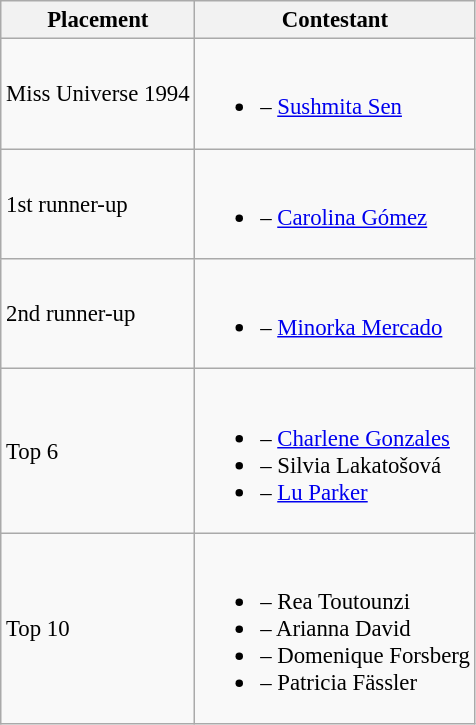<table class="wikitable sortable" style="font-size:95%;">
<tr>
<th>Placement</th>
<th>Contestant</th>
</tr>
<tr>
<td>Miss Universe 1994</td>
<td><br><ul><li> – <a href='#'>Sushmita Sen</a></li></ul></td>
</tr>
<tr>
<td>1st runner-up</td>
<td><br><ul><li> – <a href='#'>Carolina Gómez</a></li></ul></td>
</tr>
<tr>
<td>2nd runner-up</td>
<td><br><ul><li> – <a href='#'>Minorka Mercado</a></li></ul></td>
</tr>
<tr>
<td>Top 6</td>
<td><br><ul><li> –  <a href='#'>Charlene Gonzales</a></li><li> – Silvia Lakatošová</li><li> – <a href='#'>Lu Parker</a></li></ul></td>
</tr>
<tr>
<td>Top 10</td>
<td><br><ul><li> – Rea Toutounzi</li><li> – Arianna David</li><li> – Domenique Forsberg</li><li> – Patricia Fässler</li></ul></td>
</tr>
</table>
